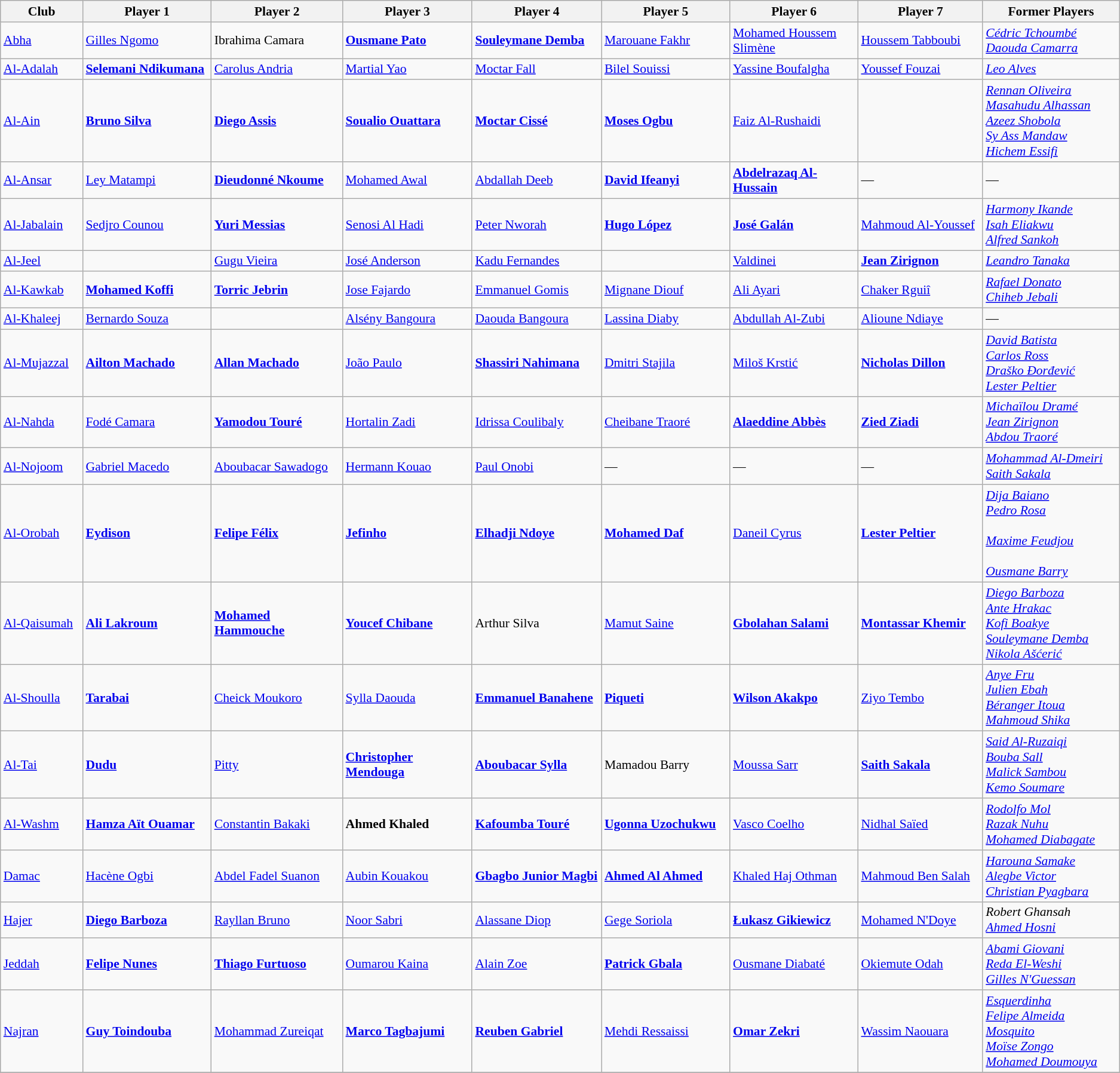<table class="wikitable" border="1" style="text-align: left; font-size:90%">
<tr>
<th width="120">Club</th>
<th width="220">Player 1</th>
<th width="220">Player 2</th>
<th width="220">Player 3</th>
<th width="220">Player 4</th>
<th width="220">Player 5</th>
<th width="220">Player 6</th>
<th width="220">Player 7</th>
<th width="240">Former Players</th>
</tr>
<tr>
<td><a href='#'>Abha</a></td>
<td> <a href='#'>Gilles Ngomo</a></td>
<td> Ibrahima Camara</td>
<td> <strong><a href='#'>Ousmane Pato</a></strong></td>
<td> <strong><a href='#'>Souleymane Demba</a></strong></td>
<td> <a href='#'>Marouane Fakhr</a></td>
<td> <a href='#'>Mohamed Houssem Slimène</a></td>
<td> <a href='#'>Houssem Tabboubi</a></td>
<td> <em><a href='#'>Cédric Tchoumbé</a></em><br>  <em><a href='#'>Daouda Camarra</a></em></td>
</tr>
<tr>
<td><a href='#'>Al-Adalah</a></td>
<td> <strong><a href='#'>Selemani Ndikumana</a></strong></td>
<td> <a href='#'>Carolus Andria</a></td>
<td> <a href='#'>Martial Yao</a></td>
<td> <a href='#'>Moctar Fall</a></td>
<td> <a href='#'>Bilel Souissi</a></td>
<td> <a href='#'>Yassine Boufalgha</a></td>
<td> <a href='#'>Youssef Fouzai</a></td>
<td> <em><a href='#'>Leo Alves</a></em></td>
</tr>
<tr>
<td><a href='#'>Al-Ain</a></td>
<td> <strong><a href='#'>Bruno Silva</a></strong></td>
<td> <strong><a href='#'>Diego Assis</a></strong></td>
<td> <strong><a href='#'>Soualio Ouattara</a></strong></td>
<td> <strong><a href='#'>Moctar Cissé</a></strong></td>
<td> <strong><a href='#'>Moses Ogbu</a></strong></td>
<td> <a href='#'>Faiz Al-Rushaidi</a></td>
<td> </td>
<td> <em><a href='#'>Rennan Oliveira</a></em><br> <em> <a href='#'>Masahudu Alhassan</a></em><br> <em> <a href='#'>Azeez Shobola</a></em><br>  <em><a href='#'>Sy Ass Mandaw</a></em><br> <em><a href='#'>Hichem Essifi</a></em></td>
</tr>
<tr>
<td><a href='#'>Al-Ansar</a></td>
<td> <a href='#'>Ley Matampi</a></td>
<td> <strong><a href='#'>Dieudonné Nkoume</a></strong></td>
<td> <a href='#'>Mohamed Awal</a></td>
<td> <a href='#'>Abdallah Deeb</a></td>
<td> <strong><a href='#'>David Ifeanyi</a></strong></td>
<td> <strong><a href='#'>Abdelrazaq Al-Hussain</a></strong></td>
<td>—</td>
<td>—</td>
</tr>
<tr>
<td><a href='#'>Al-Jabalain</a></td>
<td> <a href='#'>Sedjro Counou</a></td>
<td> <strong><a href='#'>Yuri Messias</a></strong></td>
<td> <a href='#'>Senosi Al Hadi</a></td>
<td> <a href='#'>Peter Nworah</a></td>
<td> <strong><a href='#'>Hugo López</a></strong></td>
<td> <strong><a href='#'>José Galán</a></strong></td>
<td> <a href='#'>Mahmoud Al-Youssef</a></td>
<td> <em><a href='#'>Harmony Ikande</a></em><br> <em> <a href='#'>Isah Eliakwu</a></em><br> <em> <a href='#'>Alfred Sankoh</a></em></td>
</tr>
<tr>
<td><a href='#'>Al-Jeel</a></td>
<td> </td>
<td> <a href='#'>Gugu Vieira</a></td>
<td> <a href='#'>José Anderson</a></td>
<td> <a href='#'>Kadu Fernandes</a></td>
<td> </td>
<td> <a href='#'>Valdinei</a></td>
<td> <strong><a href='#'>Jean Zirignon</a></strong></td>
<td> <em><a href='#'>Leandro Tanaka</a></em></td>
</tr>
<tr>
<td><a href='#'>Al-Kawkab</a></td>
<td> <strong><a href='#'>Mohamed Koffi</a></strong></td>
<td> <strong><a href='#'>Torric Jebrin</a></strong></td>
<td> <a href='#'>Jose Fajardo</a></td>
<td> <a href='#'>Emmanuel Gomis</a></td>
<td> <a href='#'>Mignane Diouf</a></td>
<td> <a href='#'>Ali Ayari</a></td>
<td> <a href='#'>Chaker Rguiî</a></td>
<td> <em><a href='#'>Rafael Donato</a></em><br> <em> <a href='#'>Chiheb Jebali</a></em></td>
</tr>
<tr>
<td><a href='#'>Al-Khaleej</a></td>
<td> <a href='#'>Bernardo Souza</a></td>
<td> </td>
<td> <a href='#'>Alsény Bangoura</a></td>
<td> <a href='#'>Daouda Bangoura</a></td>
<td> <a href='#'>Lassina Diaby</a></td>
<td> <a href='#'>Abdullah Al-Zubi</a></td>
<td> <a href='#'>Alioune Ndiaye</a></td>
<td>—</td>
</tr>
<tr>
<td><a href='#'>Al-Mujazzal</a></td>
<td> <strong><a href='#'>Ailton Machado</a></strong></td>
<td> <strong><a href='#'>Allan Machado</a></strong></td>
<td> <a href='#'>João Paulo</a></td>
<td> <strong><a href='#'>Shassiri Nahimana</a></strong></td>
<td> <a href='#'>Dmitri Stajila</a></td>
<td> <a href='#'>Miloš Krstić</a></td>
<td> <strong><a href='#'>Nicholas Dillon</a></strong></td>
<td> <em><a href='#'>David Batista</a></em><br> <em> <a href='#'>Carlos Ross</a></em><br> <em> <a href='#'>Draško Đorđević</a></em><br> <em> <a href='#'>Lester Peltier</a></em></td>
</tr>
<tr>
<td><a href='#'>Al-Nahda</a></td>
<td> <a href='#'>Fodé Camara</a></td>
<td> <strong><a href='#'>Yamodou Touré</a></strong></td>
<td> <a href='#'>Hortalin Zadi</a></td>
<td> <a href='#'>Idrissa Coulibaly</a></td>
<td> <a href='#'>Cheibane Traoré</a></td>
<td> <strong><a href='#'>Alaeddine Abbès</a></strong></td>
<td> <strong><a href='#'>Zied Ziadi</a></strong></td>
<td> <em><a href='#'>Michaïlou Dramé</a></em><br> <em><a href='#'>Jean Zirignon</a></em><br> <em> <a href='#'>Abdou Traoré</a></em></td>
</tr>
<tr>
<td><a href='#'>Al-Nojoom</a></td>
<td> <a href='#'>Gabriel Macedo</a></td>
<td> <a href='#'>Aboubacar Sawadogo</a></td>
<td> <a href='#'>Hermann Kouao</a></td>
<td> <a href='#'>Paul Onobi</a></td>
<td>—</td>
<td>—</td>
<td>—</td>
<td> <em><a href='#'>Mohammad Al-Dmeiri</a></em><br> <em><a href='#'>Saith Sakala</a></em></td>
</tr>
<tr>
<td><a href='#'>Al-Orobah</a></td>
<td> <strong><a href='#'>Eydison</a></strong></td>
<td> <strong><a href='#'>Felipe Félix</a></strong></td>
<td> <strong><a href='#'>Jefinho</a></strong></td>
<td> <strong><a href='#'>Elhadji Ndoye</a></strong></td>
<td> <strong><a href='#'>Mohamed Daf</a></strong></td>
<td> <a href='#'>Daneil Cyrus</a></td>
<td> <strong><a href='#'>Lester Peltier</a></strong></td>
<td> <em><a href='#'>Dija Baiano</a></em><br> <em> <a href='#'>Pedro Rosa</a></em><br> <em> </em><br> <em> <a href='#'>Maxime Feudjou</a></em><br> <em> </em><br> <em> <a href='#'>Ousmane Barry</a></em></td>
</tr>
<tr>
<td><a href='#'>Al-Qaisumah</a></td>
<td> <strong><a href='#'>Ali Lakroum</a></strong></td>
<td> <strong><a href='#'>Mohamed Hammouche</a></strong></td>
<td> <strong><a href='#'>Youcef Chibane</a></strong></td>
<td> Arthur Silva</td>
<td> <a href='#'>Mamut Saine</a></td>
<td> <strong><a href='#'>Gbolahan Salami</a></strong></td>
<td> <strong><a href='#'>Montassar Khemir</a></strong></td>
<td> <em><a href='#'>Diego Barboza</a></em><br> <em> <a href='#'>Ante Hrakac</a></em><br> <em> <a href='#'>Kofi Boakye</a></em><br> <em> <a href='#'>Souleymane Demba</a></em><br> <em> <a href='#'>Nikola Ašćerić</a></em></td>
</tr>
<tr>
<td><a href='#'>Al-Shoulla</a></td>
<td> <strong><a href='#'>Tarabai</a></strong></td>
<td> <a href='#'>Cheick Moukoro</a></td>
<td> <a href='#'>Sylla Daouda</a></td>
<td> <strong><a href='#'>Emmanuel Banahene</a></strong></td>
<td> <strong><a href='#'>Piqueti</a></strong></td>
<td> <strong><a href='#'>Wilson Akakpo</a></strong></td>
<td> <a href='#'>Ziyo Tembo</a></td>
<td> <em><a href='#'>Anye Fru</a></em><br> <em> <a href='#'>Julien Ebah</a></em><br> <em> <a href='#'>Béranger Itoua</a></em><br> <em> <a href='#'>Mahmoud Shika</a></em></td>
</tr>
<tr>
<td><a href='#'>Al-Tai</a></td>
<td> <strong><a href='#'>Dudu</a></strong></td>
<td> <a href='#'>Pitty</a></td>
<td> <strong><a href='#'>Christopher Mendouga</a></strong></td>
<td> <strong><a href='#'>Aboubacar Sylla</a></strong></td>
<td> Mamadou Barry</td>
<td> <a href='#'>Moussa Sarr</a></td>
<td> <strong><a href='#'>Saith Sakala</a></strong></td>
<td> <em><a href='#'>Said Al-Ruzaiqi</a></em><br> <em> <a href='#'>Bouba Sall</a></em><br> <em> <a href='#'>Malick Sambou</a></em><br> <em> <a href='#'>Kemo Soumare</a></em></td>
</tr>
<tr>
<td><a href='#'>Al-Washm</a></td>
<td> <strong><a href='#'>Hamza Aït Ouamar</a></strong></td>
<td> <a href='#'>Constantin Bakaki</a></td>
<td> <strong>Ahmed Khaled</strong></td>
<td> <strong><a href='#'>Kafoumba Touré</a></strong></td>
<td> <strong><a href='#'>Ugonna Uzochukwu</a></strong></td>
<td> <a href='#'>Vasco Coelho</a></td>
<td> <a href='#'>Nidhal Saïed</a></td>
<td> <em><a href='#'>Rodolfo Mol</a></em><br> <em> <a href='#'>Razak Nuhu</a></em><br> <em> <a href='#'>Mohamed Diabagate</a></em></td>
</tr>
<tr>
<td><a href='#'>Damac</a></td>
<td> <a href='#'>Hacène Ogbi</a></td>
<td> <a href='#'>Abdel Fadel Suanon</a></td>
<td> <a href='#'>Aubin Kouakou</a></td>
<td> <strong><a href='#'>Gbagbo Junior Magbi</a></strong></td>
<td> <strong><a href='#'>Ahmed Al Ahmed</a></strong></td>
<td> <a href='#'>Khaled Haj Othman</a></td>
<td> <a href='#'>Mahmoud Ben Salah</a></td>
<td> <em><a href='#'>Harouna Samake</a></em><br> <em> <a href='#'>Alegbe Victor</a></em><br> <em> <a href='#'>Christian Pyagbara</a></em></td>
</tr>
<tr>
<td><a href='#'>Hajer</a></td>
<td> <strong><a href='#'>Diego Barboza</a></strong></td>
<td> <a href='#'>Rayllan Bruno</a></td>
<td> <a href='#'>Noor Sabri</a></td>
<td> <a href='#'>Alassane Diop</a></td>
<td> <a href='#'>Gege Soriola</a></td>
<td> <strong><a href='#'>Łukasz Gikiewicz</a></strong></td>
<td> <a href='#'>Mohamed N'Doye</a></td>
<td> <em>Robert Ghansah</em><br> <em> <a href='#'>Ahmed Hosni</a></em></td>
</tr>
<tr>
<td><a href='#'>Jeddah</a></td>
<td> <strong><a href='#'>Felipe Nunes</a></strong></td>
<td> <strong><a href='#'>Thiago Furtuoso</a></strong></td>
<td> <a href='#'>Oumarou Kaina</a></td>
<td> <a href='#'>Alain Zoe</a></td>
<td> <strong><a href='#'>Patrick Gbala</a></strong></td>
<td> <a href='#'>Ousmane Diabaté</a></td>
<td> <a href='#'>Okiemute Odah</a></td>
<td> <em><a href='#'>Abami Giovani</a></em><br> <em> <a href='#'>Reda El-Weshi</a></em><br> <em> <a href='#'>Gilles N'Guessan</a></em></td>
</tr>
<tr>
<td><a href='#'>Najran</a></td>
<td> <strong><a href='#'>Guy Toindouba</a></strong></td>
<td> <a href='#'>Mohammad Zureiqat</a></td>
<td> <strong><a href='#'>Marco Tagbajumi</a></strong></td>
<td> <strong><a href='#'>Reuben Gabriel</a></strong></td>
<td> <a href='#'>Mehdi Ressaissi</a></td>
<td> <strong><a href='#'>Omar Zekri</a></strong></td>
<td> <a href='#'>Wassim Naouara</a></td>
<td> <em><a href='#'>Esquerdinha</a></em><br> <em> <a href='#'>Felipe Almeida</a></em><br> <em> <a href='#'>Mosquito</a></em><br>  <em><a href='#'>Moïse Zongo</a></em><br> <em> <a href='#'>Mohamed Doumouya</a></em></td>
</tr>
<tr>
</tr>
</table>
